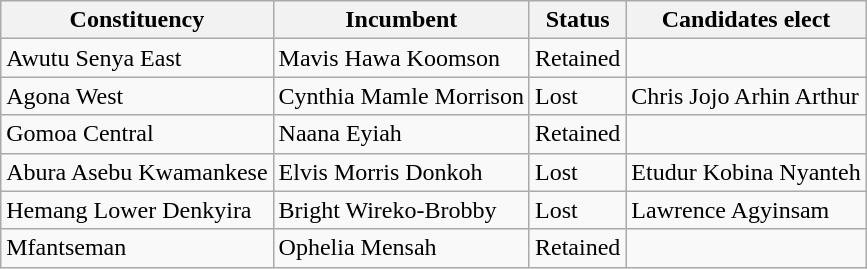<table class="wikitable">
<tr>
<th>Constituency</th>
<th>Incumbent</th>
<th>Status</th>
<th>Candidates elect</th>
</tr>
<tr>
<td>Awutu Senya East</td>
<td>Mavis Hawa Koomson</td>
<td>Retained</td>
<td></td>
</tr>
<tr>
<td>Agona West</td>
<td>Cynthia Mamle Morrison</td>
<td>Lost</td>
<td>Chris Jojo Arhin Arthur</td>
</tr>
<tr>
<td>Gomoa Central</td>
<td>Naana Eyiah</td>
<td>Retained</td>
<td></td>
</tr>
<tr>
<td>Abura Asebu Kwamankese</td>
<td>Elvis Morris Donkoh</td>
<td>Lost</td>
<td>Etudur Kobina Nyanteh</td>
</tr>
<tr>
<td>Hemang Lower Denkyira</td>
<td>Bright Wireko-Brobby</td>
<td>Lost</td>
<td>Lawrence Agyinsam</td>
</tr>
<tr>
<td>Mfantseman</td>
<td>Ophelia Mensah</td>
<td>Retained</td>
<td></td>
</tr>
</table>
